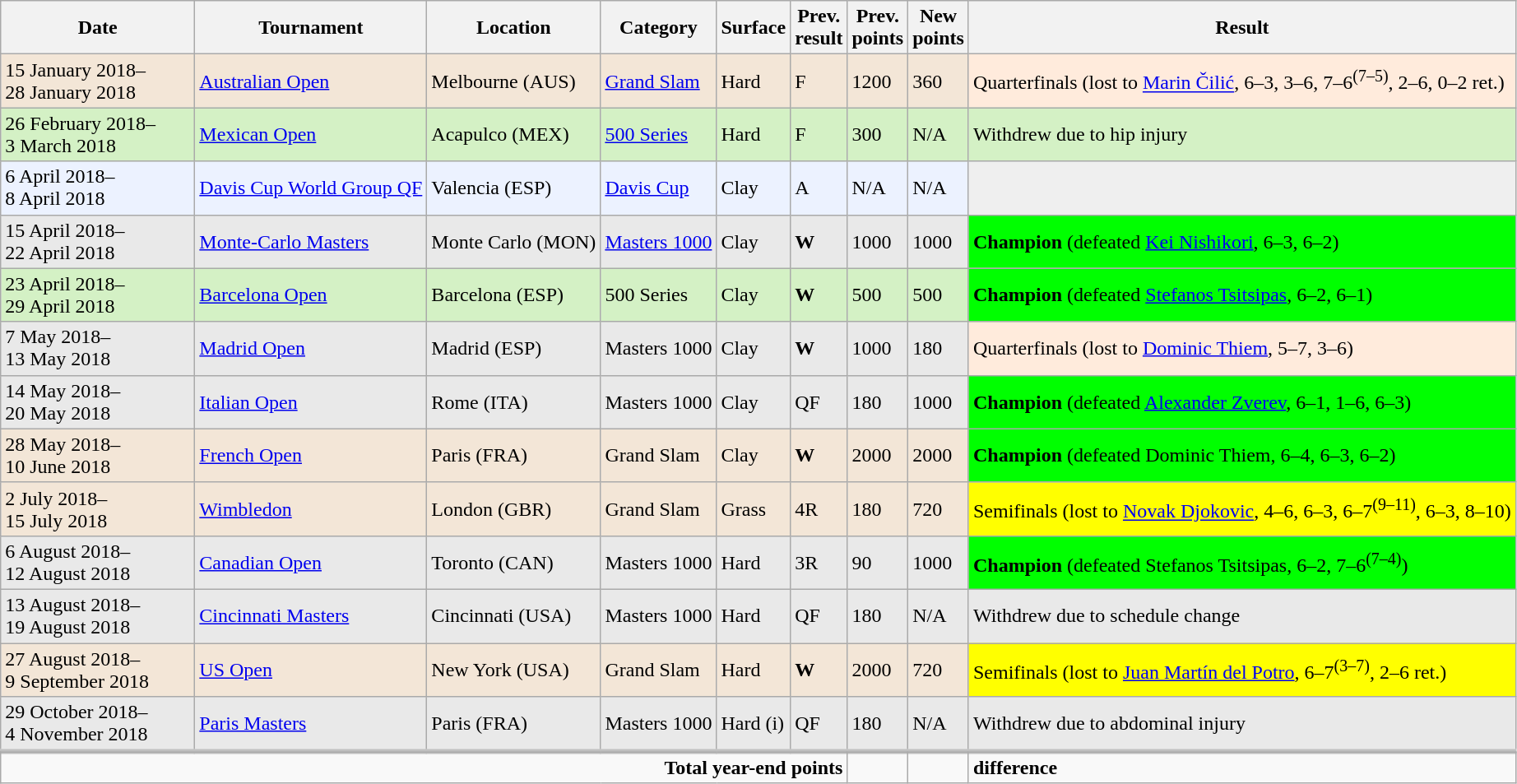<table class="wikitable" style="text-align:left">
<tr>
<th style="width:150px">Date</th>
<th>Tournament</th>
<th>Location</th>
<th>Category</th>
<th>Surface</th>
<th>Prev.<br>result</th>
<th>Prev.<br>points</th>
<th>New<br>points</th>
<th>Result</th>
</tr>
<tr style="background:#F3E6D7;">
<td>15 January 2018–<br>28 January 2018</td>
<td><a href='#'>Australian Open</a></td>
<td>Melbourne (AUS)</td>
<td><a href='#'>Grand Slam</a></td>
<td>Hard</td>
<td>F</td>
<td>1200</td>
<td>360</td>
<td style="background:#ffebdc;">Quarterfinals (lost to <a href='#'>Marin Čilić</a>, 6–3, 3–6, 7–6<sup>(7–5)</sup>, 2–6, 0–2 ret.)</td>
</tr>
<tr style="background:#D4F1C5;" >
<td>26 February 2018–<br> 3 March 2018</td>
<td><a href='#'>Mexican Open</a></td>
<td>Acapulco (MEX)</td>
<td><a href='#'>500 Series</a></td>
<td>Hard</td>
<td>F</td>
<td>300</td>
<td>N/A</td>
<td>Withdrew due to hip injury</td>
</tr>
<tr style="background:#ECF2FF;">
<td>6 April 2018–<br> 8 April 2018</td>
<td><a href='#'>Davis Cup World Group QF</a></td>
<td>Valencia (ESP)</td>
<td><a href='#'>Davis Cup</a></td>
<td>Clay</td>
<td>A</td>
<td>N/A</td>
<td>N/A</td>
<td style="background:#efefef;"></td>
</tr>
<tr style="background:#E9E9E9;">
<td>15 April 2018–<br> 22 April 2018</td>
<td><a href='#'>Monte-Carlo Masters</a></td>
<td>Monte Carlo (MON)</td>
<td><a href='#'>Masters 1000</a></td>
<td>Clay</td>
<td><strong>W</strong></td>
<td>1000</td>
<td>1000</td>
<td style="background:lime;"><strong>Champion</strong> (defeated <a href='#'>Kei Nishikori</a>, 6–3, 6–2)</td>
</tr>
<tr style="background:#D4F1C5;">
<td>23 April 2018–<br> 29 April 2018</td>
<td><a href='#'>Barcelona Open</a></td>
<td>Barcelona (ESP)</td>
<td>500 Series</td>
<td>Clay</td>
<td><strong>W</strong></td>
<td>500</td>
<td>500</td>
<td style="background:lime;"><strong>Champion</strong> (defeated <a href='#'>Stefanos Tsitsipas</a>, 6–2, 6–1)</td>
</tr>
<tr style="background:#E9E9E9;">
<td>7 May 2018–<br> 13 May 2018</td>
<td><a href='#'>Madrid Open</a></td>
<td>Madrid (ESP)</td>
<td>Masters 1000</td>
<td>Clay</td>
<td><strong>W</strong></td>
<td>1000</td>
<td>180</td>
<td style="background:#ffebdc;">Quarterfinals (lost to <a href='#'>Dominic Thiem</a>, 5–7, 3–6)</td>
</tr>
<tr style="background:#E9E9E9;">
<td>14 May 2018–<br> 20 May 2018</td>
<td><a href='#'>Italian Open</a></td>
<td>Rome (ITA)</td>
<td>Masters 1000</td>
<td>Clay</td>
<td>QF</td>
<td>180</td>
<td>1000</td>
<td style="background:lime;"><strong>Champion</strong> (defeated <a href='#'>Alexander Zverev</a>, 6–1, 1–6, 6–3)</td>
</tr>
<tr style="background:#F3E6D7;">
<td>28 May 2018–<br>10 June 2018</td>
<td><a href='#'>French Open</a></td>
<td>Paris (FRA)</td>
<td>Grand Slam</td>
<td>Clay</td>
<td><strong>W</strong></td>
<td>2000</td>
<td>2000</td>
<td style="background:lime;"><strong>Champion</strong> (defeated Dominic Thiem, 6–4, 6–3, 6–2)</td>
</tr>
<tr style="background:#F3E6D7;">
<td>2 July 2018–<br>15 July 2018</td>
<td><a href='#'>Wimbledon</a></td>
<td>London (GBR)</td>
<td>Grand Slam</td>
<td>Grass</td>
<td>4R</td>
<td>180</td>
<td>720</td>
<td style="background:yellow;">Semifinals (lost to <a href='#'>Novak Djokovic</a>, 4–6, 6–3, 6–7<sup>(9–11)</sup>, 6–3, 8–10)</td>
</tr>
<tr style="background:#E9E9E9;">
<td>6 August 2018–<br>12 August 2018</td>
<td><a href='#'>Canadian Open</a></td>
<td>Toronto (CAN)</td>
<td>Masters 1000</td>
<td>Hard</td>
<td>3R</td>
<td>90</td>
<td>1000</td>
<td style="background:lime;"><strong>Champion</strong> (defeated Stefanos Tsitsipas, 6–2, 7–6<sup>(7–4)</sup>)</td>
</tr>
<tr style="background:#E9E9E9;" >
<td>13 August 2018–<br> 19 August 2018</td>
<td><a href='#'>Cincinnati Masters</a></td>
<td>Cincinnati (USA)</td>
<td>Masters 1000</td>
<td>Hard</td>
<td>QF</td>
<td>180</td>
<td>N/A</td>
<td>Withdrew due to schedule change</td>
</tr>
<tr style="background:#F3E6D7;">
<td>27 August 2018–<br>9 September 2018</td>
<td><a href='#'>US Open</a></td>
<td>New York (USA)</td>
<td>Grand Slam</td>
<td>Hard</td>
<td><strong>W</strong></td>
<td>2000</td>
<td>720</td>
<td style="background:yellow;">Semifinals (lost to <a href='#'>Juan Martín del Potro</a>, 6–7<sup>(3–7)</sup>, 2–6 ret.)</td>
</tr>
<tr style="background:#E9E9E9;">
<td>29 October 2018–<br>4 November 2018</td>
<td><a href='#'>Paris Masters</a></td>
<td>Paris (FRA)</td>
<td>Masters 1000</td>
<td>Hard (i)</td>
<td>QF</td>
<td>180</td>
<td>N/A</td>
<td>Withdrew due to abdominal injury</td>
</tr>
<tr style="border-top:4px solid silver;">
</tr>
<tr>
<td colspan=6 align=right><strong>Total year-end points</strong></td>
<td></td>
<td></td>
<td>  <strong>difference</strong></td>
</tr>
</table>
